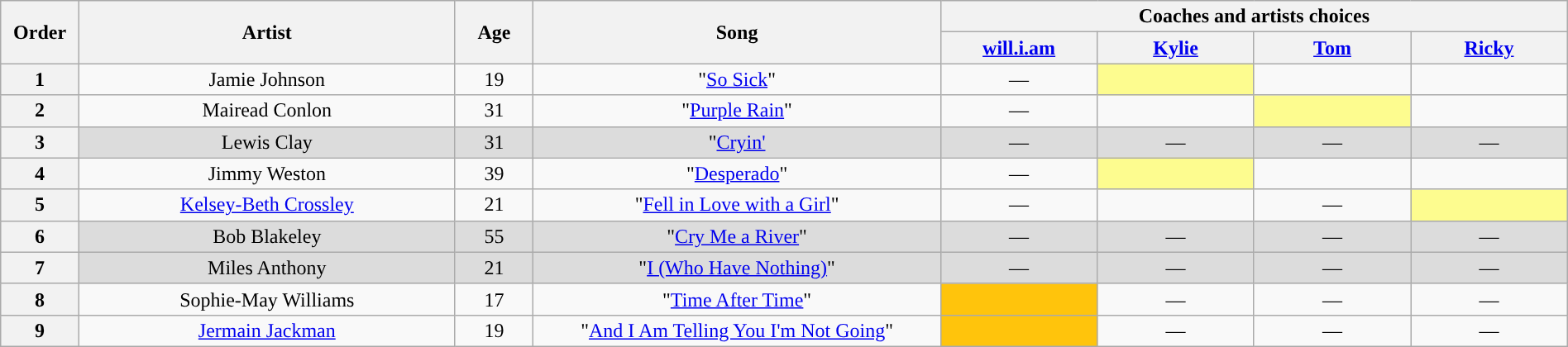<table class="wikitable" style="text-align:center; width:100%;">
<tr>
<th scope="col" rowspan="2" style="width:05%;">Order</th>
<th scope="col" rowspan="2" style="width:24%;">Artist</th>
<th scope="col" rowspan="2" style="width:05%;">Age</th>
<th scope="col" rowspan="2" style="width:26%;">Song</th>
<th colspan="4" style="width:40%;">Coaches and artists choices</th>
</tr>
<tr>
<th style="width:10%;"><a href='#'>will.i.am</a></th>
<th style="width:10%;"><a href='#'>Kylie</a></th>
<th style="width:10%;"><a href='#'>Tom</a></th>
<th style="width:10%;"><a href='#'>Ricky</a></th>
</tr>
<tr>
<th scope="col">1</th>
<td>Jamie Johnson</td>
<td>19</td>
<td>"<a href='#'>So Sick</a>"</td>
<td>—</td>
<td style="background:#fdfc8f;text-align:center;"><strong></strong></td>
<td><strong></strong></td>
<td><strong></strong></td>
</tr>
<tr>
<th scope="col">2</th>
<td>Mairead Conlon</td>
<td>31</td>
<td>"<a href='#'>Purple Rain</a>"</td>
<td>—</td>
<td><strong></strong></td>
<td style="background:#fdfc8f;text-align:center;"><strong></strong></td>
<td><strong></strong></td>
</tr>
<tr style="background:#DCDCDC">
<th scope="col">3</th>
<td>Lewis Clay</td>
<td>31</td>
<td>"<a href='#'>Cryin'</a></td>
<td>—</td>
<td>—</td>
<td>—</td>
<td>—</td>
</tr>
<tr>
<th scope="col">4</th>
<td>Jimmy Weston</td>
<td>39</td>
<td>"<a href='#'>Desperado</a>"</td>
<td>—</td>
<td style="background:#fdfc8f;text-align:center;"><strong></strong></td>
<td><strong></strong></td>
<td><strong></strong></td>
</tr>
<tr>
<th scope="col">5</th>
<td><a href='#'>Kelsey-Beth Crossley</a></td>
<td>21</td>
<td>"<a href='#'>Fell in Love with a Girl</a>"</td>
<td>—</td>
<td><strong></strong></td>
<td>—</td>
<td style="background:#fdfc8f;text-align:center;"><strong></strong></td>
</tr>
<tr style="background:#DCDCDC">
<th scope="col">6</th>
<td>Bob Blakeley</td>
<td>55</td>
<td>"<a href='#'>Cry Me a River</a>"</td>
<td>—</td>
<td>—</td>
<td>—</td>
<td>—</td>
</tr>
<tr style="background:#DCDCDC">
<th scope="col">7</th>
<td>Miles Anthony</td>
<td>21</td>
<td>"<a href='#'>I (Who Have Nothing)</a>"</td>
<td>—</td>
<td>—</td>
<td>—</td>
<td>—</td>
</tr>
<tr>
<th scope="col">8</th>
<td>Sophie-May Williams</td>
<td>17</td>
<td>"<a href='#'>Time After Time</a>"</td>
<td style="background:#FFC40C;text-align:center;"><strong></strong></td>
<td>—</td>
<td>—</td>
<td>—</td>
</tr>
<tr>
<th scope="col">9</th>
<td><a href='#'>Jermain Jackman</a></td>
<td>19</td>
<td>"<a href='#'>And I Am Telling You I'm Not Going</a>"</td>
<td style="background:#FFC40C;text-align:center;"><strong></strong></td>
<td>—</td>
<td>—</td>
<td>—</td>
</tr>
</table>
